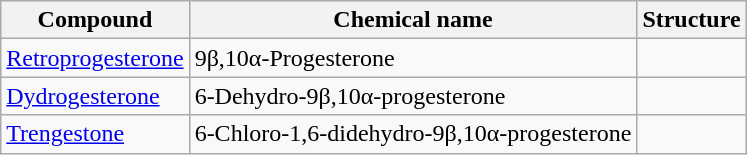<table class="wikitable" border="1">
<tr>
<th>Compound</th>
<th>Chemical name</th>
<th>Structure</th>
</tr>
<tr>
<td><a href='#'>Retroprogesterone</a></td>
<td>9β,10α-Progesterone</td>
<td></td>
</tr>
<tr>
<td><a href='#'>Dydrogesterone</a></td>
<td>6-Dehydro-9β,10α-progesterone</td>
<td></td>
</tr>
<tr>
<td><a href='#'>Trengestone</a></td>
<td>6-Chloro-1,6-didehydro-9β,10α-progesterone</td>
<td></td>
</tr>
</table>
